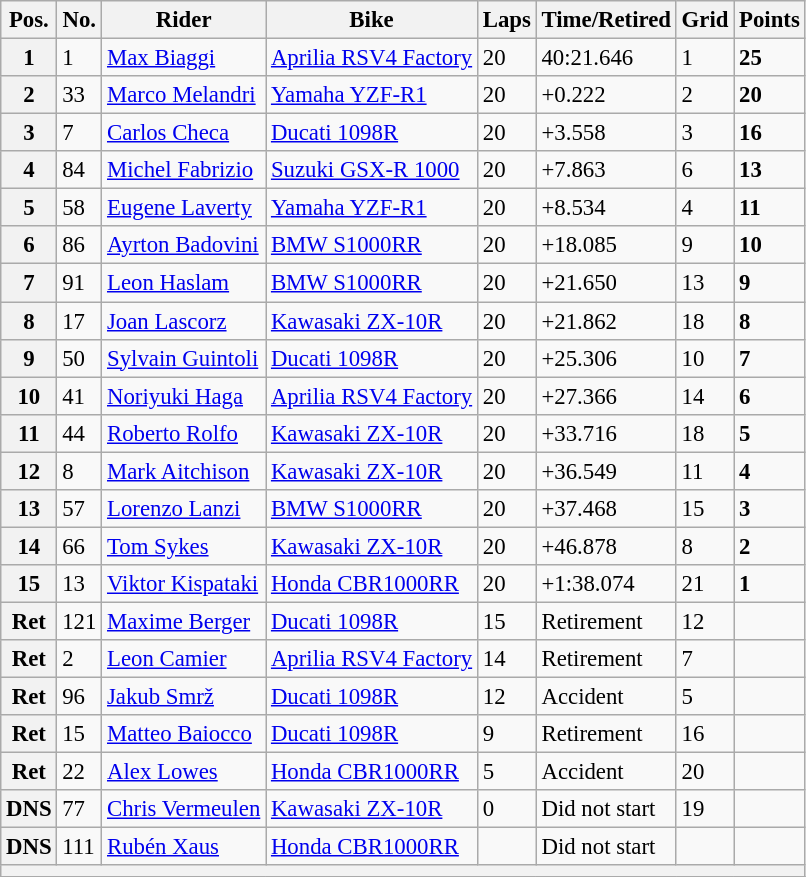<table class="wikitable" style="font-size: 95%;">
<tr>
<th>Pos.</th>
<th>No.</th>
<th>Rider</th>
<th>Bike</th>
<th>Laps</th>
<th>Time/Retired</th>
<th>Grid</th>
<th>Points</th>
</tr>
<tr>
<th>1</th>
<td>1</td>
<td> <a href='#'>Max Biaggi</a></td>
<td><a href='#'>Aprilia RSV4 Factory</a></td>
<td>20</td>
<td>40:21.646</td>
<td>1</td>
<td><strong>25</strong></td>
</tr>
<tr>
<th>2</th>
<td>33</td>
<td> <a href='#'>Marco Melandri</a></td>
<td><a href='#'>Yamaha YZF-R1</a></td>
<td>20</td>
<td>+0.222</td>
<td>2</td>
<td><strong>20</strong></td>
</tr>
<tr>
<th>3</th>
<td>7</td>
<td> <a href='#'>Carlos Checa</a></td>
<td><a href='#'>Ducati 1098R</a></td>
<td>20</td>
<td>+3.558</td>
<td>3</td>
<td><strong>16</strong></td>
</tr>
<tr>
<th>4</th>
<td>84</td>
<td> <a href='#'>Michel Fabrizio</a></td>
<td><a href='#'>Suzuki GSX-R 1000</a></td>
<td>20</td>
<td>+7.863</td>
<td>6</td>
<td><strong>13</strong></td>
</tr>
<tr>
<th>5</th>
<td>58</td>
<td> <a href='#'>Eugene Laverty</a></td>
<td><a href='#'>Yamaha YZF-R1</a></td>
<td>20</td>
<td>+8.534</td>
<td>4</td>
<td><strong>11</strong></td>
</tr>
<tr>
<th>6</th>
<td>86</td>
<td> <a href='#'>Ayrton Badovini</a></td>
<td><a href='#'>BMW S1000RR</a></td>
<td>20</td>
<td>+18.085</td>
<td>9</td>
<td><strong>10</strong></td>
</tr>
<tr>
<th>7</th>
<td>91</td>
<td> <a href='#'>Leon Haslam</a></td>
<td><a href='#'>BMW S1000RR</a></td>
<td>20</td>
<td>+21.650</td>
<td>13</td>
<td><strong>9</strong></td>
</tr>
<tr>
<th>8</th>
<td>17</td>
<td> <a href='#'>Joan Lascorz</a></td>
<td><a href='#'>Kawasaki ZX-10R</a></td>
<td>20</td>
<td>+21.862</td>
<td>18</td>
<td><strong>8</strong></td>
</tr>
<tr>
<th>9</th>
<td>50</td>
<td> <a href='#'>Sylvain Guintoli</a></td>
<td><a href='#'>Ducati 1098R</a></td>
<td>20</td>
<td>+25.306</td>
<td>10</td>
<td><strong>7</strong></td>
</tr>
<tr>
<th>10</th>
<td>41</td>
<td> <a href='#'>Noriyuki Haga</a></td>
<td><a href='#'>Aprilia RSV4 Factory</a></td>
<td>20</td>
<td>+27.366</td>
<td>14</td>
<td><strong>6</strong></td>
</tr>
<tr>
<th>11</th>
<td>44</td>
<td> <a href='#'>Roberto Rolfo</a></td>
<td><a href='#'>Kawasaki ZX-10R</a></td>
<td>20</td>
<td>+33.716</td>
<td>18</td>
<td><strong>5</strong></td>
</tr>
<tr>
<th>12</th>
<td>8</td>
<td> <a href='#'>Mark Aitchison</a></td>
<td><a href='#'>Kawasaki ZX-10R</a></td>
<td>20</td>
<td>+36.549</td>
<td>11</td>
<td><strong>4</strong></td>
</tr>
<tr>
<th>13</th>
<td>57</td>
<td> <a href='#'>Lorenzo Lanzi</a></td>
<td><a href='#'>BMW S1000RR</a></td>
<td>20</td>
<td>+37.468</td>
<td>15</td>
<td><strong>3</strong></td>
</tr>
<tr>
<th>14</th>
<td>66</td>
<td> <a href='#'>Tom Sykes</a></td>
<td><a href='#'>Kawasaki ZX-10R</a></td>
<td>20</td>
<td>+46.878</td>
<td>8</td>
<td><strong>2</strong></td>
</tr>
<tr>
<th>15</th>
<td>13</td>
<td> <a href='#'>Viktor Kispataki</a></td>
<td><a href='#'>Honda CBR1000RR</a></td>
<td>20</td>
<td>+1:38.074</td>
<td>21</td>
<td><strong>1</strong></td>
</tr>
<tr>
<th>Ret</th>
<td>121</td>
<td> <a href='#'>Maxime Berger</a></td>
<td><a href='#'>Ducati 1098R</a></td>
<td>15</td>
<td>Retirement</td>
<td>12</td>
<td></td>
</tr>
<tr>
<th>Ret</th>
<td>2</td>
<td> <a href='#'>Leon Camier</a></td>
<td><a href='#'>Aprilia RSV4 Factory</a></td>
<td>14</td>
<td>Retirement</td>
<td>7</td>
<td></td>
</tr>
<tr>
<th>Ret</th>
<td>96</td>
<td> <a href='#'>Jakub Smrž</a></td>
<td><a href='#'>Ducati 1098R</a></td>
<td>12</td>
<td>Accident</td>
<td>5</td>
<td></td>
</tr>
<tr>
<th>Ret</th>
<td>15</td>
<td> <a href='#'>Matteo Baiocco</a></td>
<td><a href='#'>Ducati 1098R</a></td>
<td>9</td>
<td>Retirement</td>
<td>16</td>
<td></td>
</tr>
<tr>
<th>Ret</th>
<td>22</td>
<td> <a href='#'>Alex Lowes</a></td>
<td><a href='#'>Honda CBR1000RR</a></td>
<td>5</td>
<td>Accident</td>
<td>20</td>
<td></td>
</tr>
<tr>
<th>DNS</th>
<td>77</td>
<td> <a href='#'>Chris Vermeulen</a></td>
<td><a href='#'>Kawasaki ZX-10R</a></td>
<td>0</td>
<td>Did not start</td>
<td>19</td>
<td></td>
</tr>
<tr>
<th>DNS</th>
<td>111</td>
<td> <a href='#'>Rubén Xaus</a></td>
<td><a href='#'>Honda CBR1000RR</a></td>
<td></td>
<td>Did not start</td>
<td></td>
<td></td>
</tr>
<tr>
<th colspan=8></th>
</tr>
<tr>
</tr>
</table>
